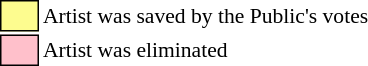<table class="toccolours"style="font-size: 90%; white-space: nowrap;">
<tr>
<td style="background:#fdfc8f; border:1px solid black;">      </td>
<td>Artist was saved by the Public's votes</td>
</tr>
<tr>
<td style="background:pink; border:1px solid black;">      </td>
<td>Artist was eliminated</td>
</tr>
<tr>
</tr>
</table>
